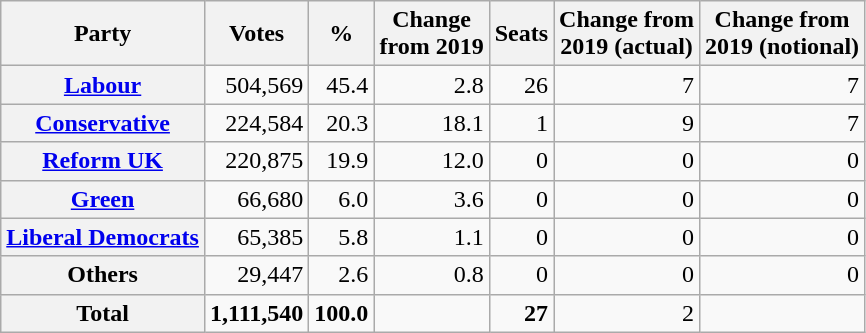<table class="wikitable plainrowheaders" style="text-align:right">
<tr>
<th scope="col">Party</th>
<th scope="col">Votes</th>
<th scope="col">%</th>
<th scope="col">Change<br>from 2019</th>
<th scope="col">Seats</th>
<th>Change from<br>2019 (actual)</th>
<th scope="col">Change from<br>2019 (notional)</th>
</tr>
<tr>
<th scope="row"><a href='#'>Labour</a></th>
<td>504,569</td>
<td>45.4</td>
<td> 2.8</td>
<td>26</td>
<td> 7</td>
<td> 7</td>
</tr>
<tr>
<th scope="row"><a href='#'>Conservative</a></th>
<td>224,584</td>
<td>20.3</td>
<td> 18.1</td>
<td>1</td>
<td> 9</td>
<td> 7</td>
</tr>
<tr>
<th scope="row"><a href='#'>Reform UK</a></th>
<td>220,875</td>
<td>19.9</td>
<td> 12.0</td>
<td>0</td>
<td> 0</td>
<td> 0</td>
</tr>
<tr>
<th scope="row"><a href='#'>Green</a></th>
<td>66,680</td>
<td>6.0</td>
<td> 3.6</td>
<td>0</td>
<td> 0</td>
<td> 0</td>
</tr>
<tr>
<th scope="row"><a href='#'>Liberal Democrats</a></th>
<td>65,385</td>
<td>5.8</td>
<td> 1.1</td>
<td>0</td>
<td> 0</td>
<td> 0</td>
</tr>
<tr>
<th scope="row">Others</th>
<td>29,447</td>
<td>2.6</td>
<td> 0.8</td>
<td>0</td>
<td> 0</td>
<td> 0</td>
</tr>
<tr>
<th scope="row"><strong>Total</strong></th>
<td><strong>1,111,540</strong></td>
<td><strong>100.0</strong></td>
<td></td>
<td><strong>27</strong></td>
<td> 2</td>
<td></td>
</tr>
</table>
